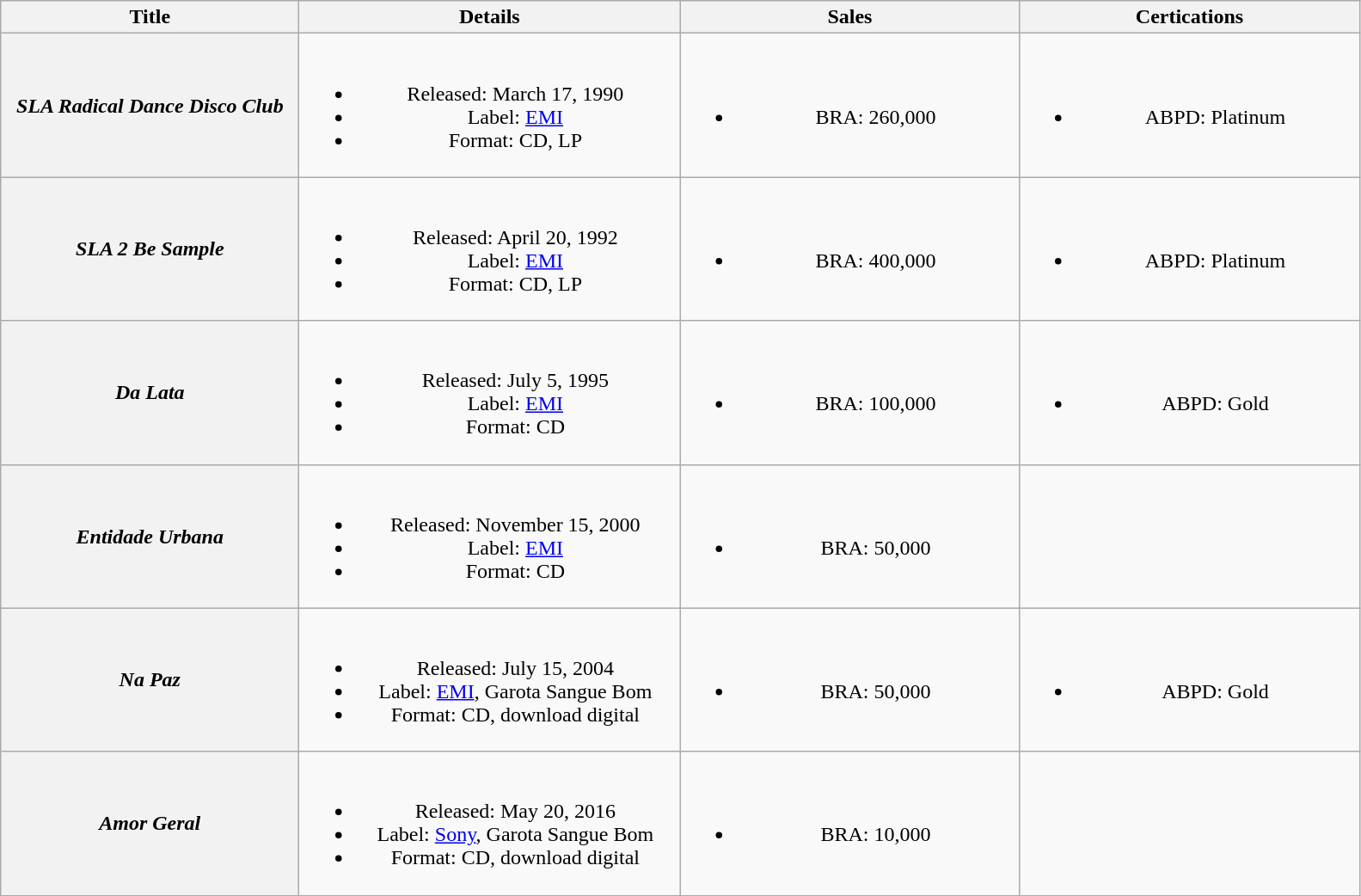<table class="wikitable plainrowheaders" style="text-align:center;">
<tr>
<th scope="col" style="width:14em;">Title</th>
<th scope="col" style="width:18em;">Details</th>
<th scope="col" style="width:16em;">Sales</th>
<th scope="col" style="width:16em;">Certications</th>
</tr>
<tr>
<th scope="row"><em>SLA Radical Dance Disco Club</em></th>
<td><br><ul><li>Released: March 17, 1990</li><li>Label: <a href='#'>EMI</a></li><li>Format: CD, LP</li></ul></td>
<td><br><ul><li>BRA: 260,000</li></ul></td>
<td><br><ul><li>ABPD: Platinum</li></ul></td>
</tr>
<tr>
<th scope="row"><em>SLA 2 Be Sample</em></th>
<td><br><ul><li>Released: April 20, 1992</li><li>Label: <a href='#'>EMI</a></li><li>Format: CD, LP</li></ul></td>
<td><br><ul><li>BRA: 400,000</li></ul></td>
<td><br><ul><li>ABPD: Platinum</li></ul></td>
</tr>
<tr>
<th scope="row"><em>Da Lata</em></th>
<td><br><ul><li>Released: July 5, 1995</li><li>Label: <a href='#'>EMI</a></li><li>Format: CD</li></ul></td>
<td><br><ul><li>BRA: 100,000</li></ul></td>
<td><br><ul><li>ABPD: Gold</li></ul></td>
</tr>
<tr>
<th scope="row"><em>Entidade Urbana</em></th>
<td><br><ul><li>Released: November 15, 2000</li><li>Label: <a href='#'>EMI</a></li><li>Format: CD</li></ul></td>
<td><br><ul><li>BRA: 50,000</li></ul></td>
<td></td>
</tr>
<tr>
<th scope="row"><em>Na Paz</em></th>
<td><br><ul><li>Released: July 15, 2004</li><li>Label: <a href='#'>EMI</a>, Garota Sangue Bom</li><li>Format: CD, download digital</li></ul></td>
<td><br><ul><li>BRA: 50,000</li></ul></td>
<td><br><ul><li>ABPD: Gold</li></ul></td>
</tr>
<tr>
<th scope="row"><em>Amor Geral</em></th>
<td><br><ul><li>Released: May 20, 2016</li><li>Label: <a href='#'>Sony</a>, Garota Sangue Bom</li><li>Format: CD, download digital</li></ul></td>
<td><br><ul><li>BRA: 10,000</li></ul></td>
<td></td>
</tr>
</table>
